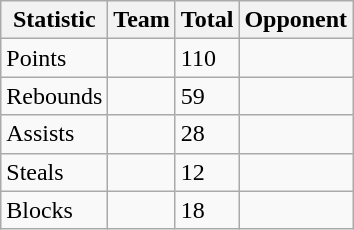<table class="wikitable">
<tr>
<th>Statistic</th>
<th>Team</th>
<th>Total</th>
<th>Opponent</th>
</tr>
<tr>
<td>Points</td>
<td></td>
<td>110</td>
<td></td>
</tr>
<tr>
<td>Rebounds</td>
<td></td>
<td>59</td>
<td></td>
</tr>
<tr>
<td>Assists</td>
<td></td>
<td>28</td>
<td></td>
</tr>
<tr>
<td>Steals</td>
<td></td>
<td>12</td>
<td></td>
</tr>
<tr>
<td>Blocks</td>
<td><br></td>
<td>18</td>
<td><br></td>
</tr>
</table>
